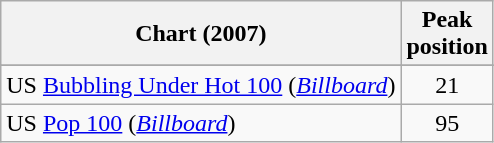<table class="wikitable sortable">
<tr>
<th align="left">Chart (2007)</th>
<th align="center">Peak<br>position</th>
</tr>
<tr>
</tr>
<tr>
</tr>
<tr>
<td align="left">US <a href='#'>Bubbling Under Hot 100</a> (<em><a href='#'>Billboard</a></em>)</td>
<td align="center">21</td>
</tr>
<tr>
<td align="left">US <a href='#'>Pop 100</a> (<em><a href='#'>Billboard</a></em>)</td>
<td align="center">95</td>
</tr>
</table>
